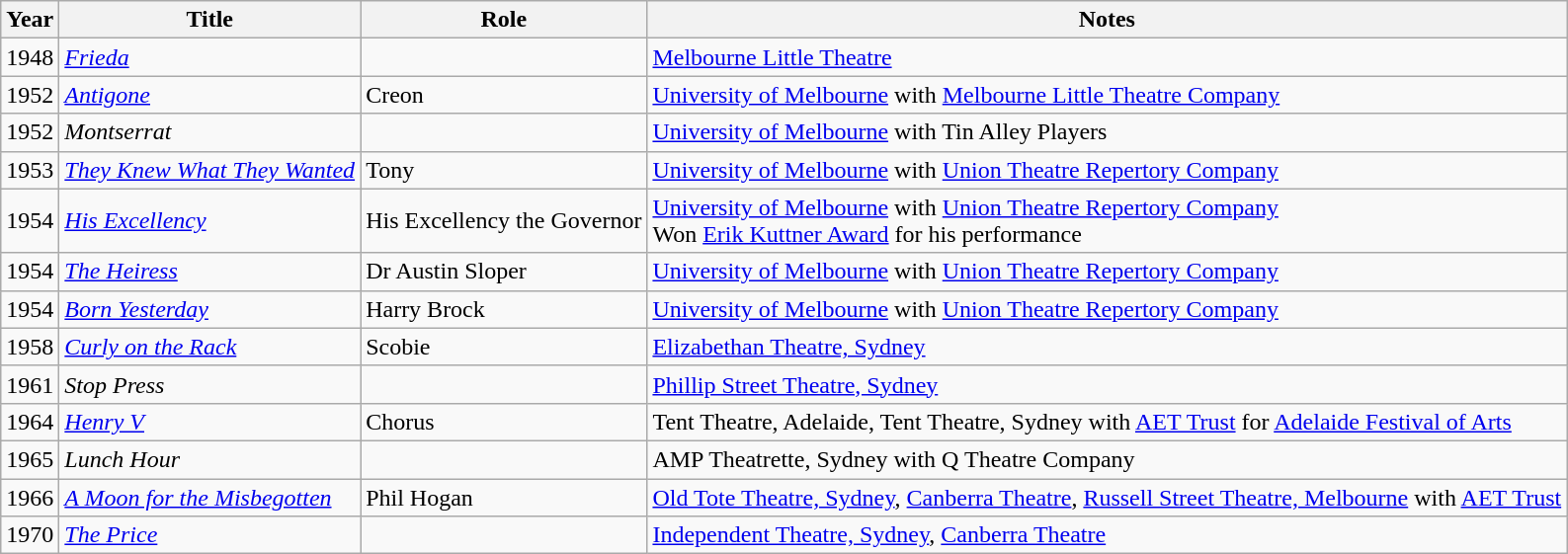<table class=wikitable>
<tr>
<th>Year</th>
<th>Title</th>
<th>Role</th>
<th>Notes</th>
</tr>
<tr>
<td>1948</td>
<td><em><a href='#'>Frieda</a></em></td>
<td></td>
<td><a href='#'>Melbourne Little Theatre</a></td>
</tr>
<tr>
<td>1952</td>
<td><em><a href='#'>Antigone</a></em></td>
<td>Creon</td>
<td><a href='#'>University of Melbourne</a> with <a href='#'>Melbourne Little Theatre Company</a></td>
</tr>
<tr>
<td>1952</td>
<td><em>Montserrat</em></td>
<td></td>
<td><a href='#'>University of Melbourne</a> with Tin Alley Players</td>
</tr>
<tr>
<td>1953</td>
<td><em><a href='#'>They Knew What They Wanted</a></em></td>
<td>Tony</td>
<td><a href='#'>University of Melbourne</a> with <a href='#'>Union Theatre Repertory Company</a></td>
</tr>
<tr>
<td>1954</td>
<td><em><a href='#'>His Excellency</a></em></td>
<td>His Excellency the Governor</td>
<td><a href='#'>University of Melbourne</a> with <a href='#'>Union Theatre Repertory Company</a> <br>Won <a href='#'>Erik Kuttner Award</a> for his performance</td>
</tr>
<tr>
<td>1954</td>
<td><em><a href='#'>The Heiress</a></em></td>
<td>Dr Austin Sloper</td>
<td><a href='#'>University of Melbourne</a> with <a href='#'>Union Theatre Repertory Company</a></td>
</tr>
<tr>
<td>1954</td>
<td><em><a href='#'>Born Yesterday</a></em></td>
<td>Harry Brock</td>
<td><a href='#'>University of Melbourne</a> with <a href='#'>Union Theatre Repertory Company</a></td>
</tr>
<tr>
<td>1958</td>
<td><em><a href='#'>Curly on the Rack</a></em></td>
<td>Scobie</td>
<td><a href='#'>Elizabethan Theatre, Sydney</a></td>
</tr>
<tr>
<td>1961</td>
<td><em>Stop Press</em></td>
<td></td>
<td><a href='#'>Phillip Street Theatre, Sydney</a></td>
</tr>
<tr>
<td>1964</td>
<td><em><a href='#'>Henry V</a></em></td>
<td>Chorus</td>
<td>Tent Theatre, Adelaide, Tent Theatre, Sydney with <a href='#'>AET Trust</a> for <a href='#'>Adelaide Festival of Arts</a></td>
</tr>
<tr>
<td>1965</td>
<td><em>Lunch Hour</em></td>
<td></td>
<td>AMP Theatrette, Sydney with Q Theatre Company</td>
</tr>
<tr>
<td>1966</td>
<td><em><a href='#'>A Moon for the Misbegotten</a></em></td>
<td>Phil Hogan</td>
<td><a href='#'>Old Tote Theatre, Sydney</a>, <a href='#'>Canberra Theatre</a>, <a href='#'>Russell Street Theatre, Melbourne</a> with <a href='#'>AET Trust</a></td>
</tr>
<tr>
<td>1970</td>
<td><em><a href='#'>The Price</a></em></td>
<td></td>
<td><a href='#'>Independent Theatre, Sydney</a>, <a href='#'>Canberra Theatre</a></td>
</tr>
</table>
